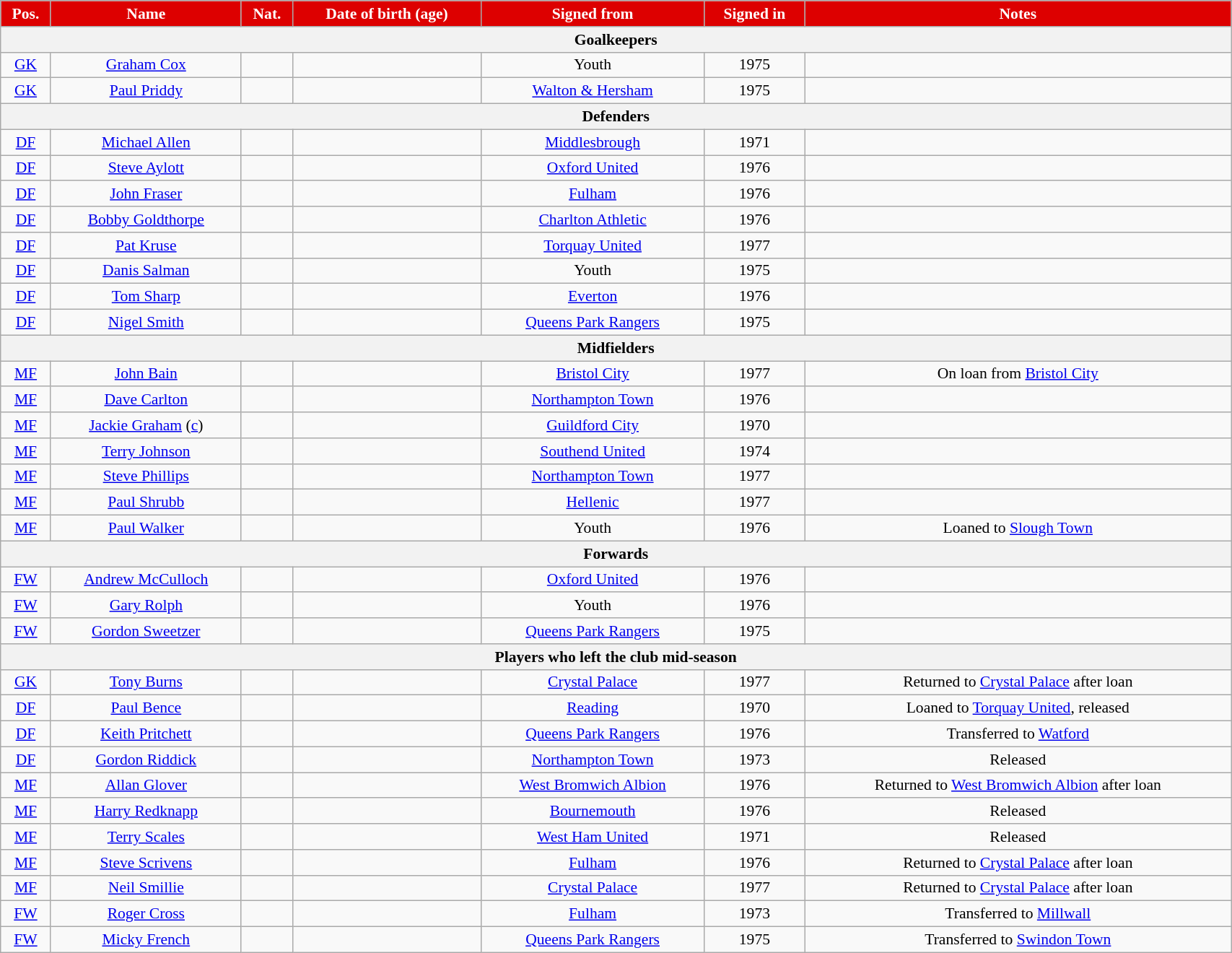<table class="wikitable" style="text-align:center; font-size:90%; width:90%;">
<tr>
<th style="background:#d00; color:white; text-align:center;">Pos.</th>
<th style="background:#d00; color:white; text-align:center;">Name</th>
<th style="background:#d00; color:white; text-align:center;">Nat.</th>
<th style="background:#d00; color:white; text-align:center;">Date of birth (age)</th>
<th style="background:#d00; color:white; text-align:center;">Signed from</th>
<th style="background:#d00; color:white; text-align:center;">Signed in</th>
<th style="background:#d00; color:white; text-align:center;">Notes</th>
</tr>
<tr>
<th colspan="7">Goalkeepers</th>
</tr>
<tr>
<td><a href='#'>GK</a></td>
<td><a href='#'>Graham Cox</a></td>
<td></td>
<td></td>
<td>Youth</td>
<td>1975</td>
<td></td>
</tr>
<tr>
<td><a href='#'>GK</a></td>
<td><a href='#'>Paul Priddy</a></td>
<td></td>
<td></td>
<td><a href='#'>Walton & Hersham</a></td>
<td>1975</td>
<td></td>
</tr>
<tr>
<th colspan="7">Defenders</th>
</tr>
<tr>
<td><a href='#'>DF</a></td>
<td><a href='#'>Michael Allen</a></td>
<td></td>
<td></td>
<td><a href='#'>Middlesbrough</a></td>
<td>1971</td>
<td></td>
</tr>
<tr>
<td><a href='#'>DF</a></td>
<td><a href='#'>Steve Aylott</a></td>
<td></td>
<td></td>
<td><a href='#'>Oxford United</a></td>
<td>1976</td>
<td></td>
</tr>
<tr>
<td><a href='#'>DF</a></td>
<td><a href='#'>John Fraser</a></td>
<td></td>
<td></td>
<td><a href='#'>Fulham</a></td>
<td>1976</td>
<td></td>
</tr>
<tr>
<td><a href='#'>DF</a></td>
<td><a href='#'>Bobby Goldthorpe</a></td>
<td></td>
<td></td>
<td><a href='#'>Charlton Athletic</a></td>
<td>1976</td>
<td></td>
</tr>
<tr>
<td><a href='#'>DF</a></td>
<td><a href='#'>Pat Kruse</a></td>
<td></td>
<td></td>
<td><a href='#'>Torquay United</a></td>
<td>1977</td>
<td></td>
</tr>
<tr>
<td><a href='#'>DF</a></td>
<td><a href='#'>Danis Salman</a></td>
<td></td>
<td></td>
<td>Youth</td>
<td>1975</td>
<td></td>
</tr>
<tr>
<td><a href='#'>DF</a></td>
<td><a href='#'>Tom Sharp</a></td>
<td></td>
<td></td>
<td><a href='#'>Everton</a></td>
<td>1976</td>
<td></td>
</tr>
<tr>
<td><a href='#'>DF</a></td>
<td><a href='#'>Nigel Smith</a></td>
<td></td>
<td></td>
<td><a href='#'>Queens Park Rangers</a></td>
<td>1975</td>
<td></td>
</tr>
<tr>
<th colspan="7">Midfielders</th>
</tr>
<tr>
<td><a href='#'>MF</a></td>
<td><a href='#'>John Bain</a></td>
<td></td>
<td></td>
<td><a href='#'>Bristol City</a></td>
<td>1977</td>
<td>On loan from <a href='#'>Bristol City</a></td>
</tr>
<tr>
<td><a href='#'>MF</a></td>
<td><a href='#'>Dave Carlton</a></td>
<td></td>
<td></td>
<td><a href='#'>Northampton Town</a></td>
<td>1976</td>
<td></td>
</tr>
<tr>
<td><a href='#'>MF</a></td>
<td><a href='#'>Jackie Graham</a> (<a href='#'>c</a>)</td>
<td></td>
<td></td>
<td><a href='#'>Guildford City</a></td>
<td>1970</td>
<td></td>
</tr>
<tr>
<td><a href='#'>MF</a></td>
<td><a href='#'>Terry Johnson</a></td>
<td></td>
<td></td>
<td><a href='#'>Southend United</a></td>
<td>1974</td>
<td></td>
</tr>
<tr>
<td><a href='#'>MF</a></td>
<td><a href='#'>Steve Phillips</a></td>
<td></td>
<td></td>
<td><a href='#'>Northampton Town</a></td>
<td>1977</td>
<td></td>
</tr>
<tr>
<td><a href='#'>MF</a></td>
<td><a href='#'>Paul Shrubb</a></td>
<td></td>
<td></td>
<td><a href='#'>Hellenic</a></td>
<td>1977</td>
<td></td>
</tr>
<tr>
<td><a href='#'>MF</a></td>
<td><a href='#'>Paul Walker</a></td>
<td></td>
<td></td>
<td>Youth</td>
<td>1976</td>
<td>Loaned to <a href='#'>Slough Town</a></td>
</tr>
<tr>
<th colspan="7">Forwards</th>
</tr>
<tr>
<td><a href='#'>FW</a></td>
<td><a href='#'>Andrew McCulloch</a></td>
<td></td>
<td></td>
<td><a href='#'>Oxford United</a></td>
<td>1976</td>
<td></td>
</tr>
<tr>
<td><a href='#'>FW</a></td>
<td><a href='#'>Gary Rolph</a></td>
<td></td>
<td></td>
<td>Youth</td>
<td>1976</td>
<td></td>
</tr>
<tr>
<td><a href='#'>FW</a></td>
<td><a href='#'>Gordon Sweetzer</a></td>
<td></td>
<td></td>
<td><a href='#'>Queens Park Rangers</a></td>
<td>1975</td>
<td></td>
</tr>
<tr>
<th colspan="7">Players who left the club mid-season</th>
</tr>
<tr>
<td><a href='#'>GK</a></td>
<td><a href='#'>Tony Burns</a></td>
<td></td>
<td></td>
<td><a href='#'>Crystal Palace</a></td>
<td>1977</td>
<td>Returned to <a href='#'>Crystal Palace</a> after loan</td>
</tr>
<tr>
<td><a href='#'>DF</a></td>
<td><a href='#'>Paul Bence</a></td>
<td></td>
<td></td>
<td><a href='#'>Reading</a></td>
<td>1970</td>
<td>Loaned to <a href='#'>Torquay United</a>, released</td>
</tr>
<tr>
<td><a href='#'>DF</a></td>
<td><a href='#'>Keith Pritchett</a></td>
<td></td>
<td></td>
<td><a href='#'>Queens Park Rangers</a></td>
<td>1976</td>
<td>Transferred to <a href='#'>Watford</a></td>
</tr>
<tr>
<td><a href='#'>DF</a></td>
<td><a href='#'>Gordon Riddick</a></td>
<td></td>
<td></td>
<td><a href='#'>Northampton Town</a></td>
<td>1973</td>
<td>Released</td>
</tr>
<tr>
<td><a href='#'>MF</a></td>
<td><a href='#'>Allan Glover</a></td>
<td></td>
<td></td>
<td><a href='#'>West Bromwich Albion</a></td>
<td>1976</td>
<td>Returned to <a href='#'>West Bromwich Albion</a> after loan</td>
</tr>
<tr>
<td><a href='#'>MF</a></td>
<td><a href='#'>Harry Redknapp</a></td>
<td></td>
<td></td>
<td><a href='#'>Bournemouth</a></td>
<td>1976</td>
<td>Released</td>
</tr>
<tr>
<td><a href='#'>MF</a></td>
<td><a href='#'>Terry Scales</a></td>
<td></td>
<td></td>
<td><a href='#'>West Ham United</a></td>
<td>1971</td>
<td>Released</td>
</tr>
<tr>
<td><a href='#'>MF</a></td>
<td><a href='#'>Steve Scrivens</a></td>
<td></td>
<td></td>
<td><a href='#'>Fulham</a></td>
<td>1976</td>
<td>Returned to <a href='#'>Crystal Palace</a> after loan</td>
</tr>
<tr>
<td><a href='#'>MF</a></td>
<td><a href='#'>Neil Smillie</a></td>
<td></td>
<td></td>
<td><a href='#'>Crystal Palace</a></td>
<td>1977</td>
<td>Returned to <a href='#'>Crystal Palace</a> after loan</td>
</tr>
<tr>
<td><a href='#'>FW</a></td>
<td><a href='#'>Roger Cross</a></td>
<td></td>
<td></td>
<td><a href='#'>Fulham</a></td>
<td>1973</td>
<td>Transferred to <a href='#'>Millwall</a></td>
</tr>
<tr>
<td><a href='#'>FW</a></td>
<td><a href='#'>Micky French</a></td>
<td></td>
<td></td>
<td><a href='#'>Queens Park Rangers</a></td>
<td>1975</td>
<td>Transferred to <a href='#'>Swindon Town</a></td>
</tr>
</table>
